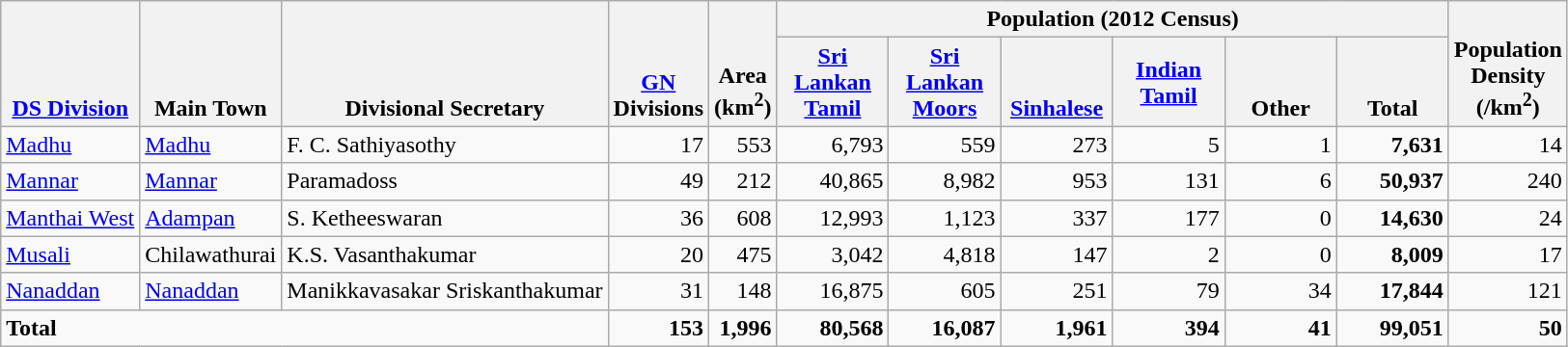<table class="wikitable" border="1" style="text-align:right;">
<tr>
<th style="vertical-align:bottom;" rowspan=2><a href='#'>DS Division</a></th>
<th style="vertical-align:bottom;" rowspan=2>Main Town</th>
<th style="vertical-align:bottom;" rowspan=2>Divisional Secretary</th>
<th style="vertical-align:bottom;" rowspan=2><a href='#'>GN</a><br>Divisions<br></th>
<th style="vertical-align:bottom;" rowspan=2>Area<br>(km<sup>2</sup>)<br></th>
<th colspan=6>Population (2012 Census)</th>
<th style="vertical-align:bottom;" rowspan=2>Population<br>Density<br>(/km<sup>2</sup>)</th>
</tr>
<tr>
<th style="width:70px;"><a href='#'>Sri Lankan<br>Tamil</a></th>
<th style="vertical-align:bottom; width:70px;"><a href='#'>Sri Lankan Moors</a></th>
<th style="vertical-align:bottom; width:70px;"><a href='#'>Sinhalese</a></th>
<th style="width:70px;"><a href='#'>Indian<br>Tamil</a></th>
<th style="vertical-align:bottom; width:70px;">Other</th>
<th style="vertical-align:bottom; width:70px;">Total</th>
</tr>
<tr>
<td align=left><a href='#'>Madhu</a></td>
<td align=left><a href='#'>Madhu</a></td>
<td align=left>F. C. Sathiyasothy</td>
<td>17</td>
<td>553</td>
<td>6,793</td>
<td>559</td>
<td>273</td>
<td>5</td>
<td>1</td>
<td><strong>7,631</strong></td>
<td>14</td>
</tr>
<tr>
<td align=left><a href='#'>Mannar</a></td>
<td align=left><a href='#'>Mannar</a></td>
<td align=left>Paramadoss</td>
<td>49</td>
<td>212</td>
<td>40,865</td>
<td>8,982</td>
<td>953</td>
<td>131</td>
<td>6</td>
<td><strong>50,937</strong></td>
<td>240</td>
</tr>
<tr>
<td align=left><a href='#'>Manthai West</a></td>
<td align=left><a href='#'>Adampan</a></td>
<td align=left>S. Ketheeswaran</td>
<td>36</td>
<td>608</td>
<td>12,993</td>
<td>1,123</td>
<td>337</td>
<td>177</td>
<td>0</td>
<td><strong>14,630</strong></td>
<td>24</td>
</tr>
<tr>
<td align=left><a href='#'>Musali</a></td>
<td align=left>Chilawathurai</td>
<td align=left>K.S. Vasanthakumar</td>
<td>20</td>
<td>475</td>
<td>3,042</td>
<td>4,818</td>
<td>147</td>
<td>2</td>
<td>0</td>
<td><strong>8,009</strong></td>
<td>17</td>
</tr>
<tr>
<td align=left><a href='#'>Nanaddan</a></td>
<td align=left><a href='#'>Nanaddan</a></td>
<td align=left>Manikkavasakar Sriskanthakumar</td>
<td>31</td>
<td>148</td>
<td>16,875</td>
<td>605</td>
<td>251</td>
<td>79</td>
<td>34</td>
<td><strong>17,844</strong></td>
<td>121</td>
</tr>
<tr style="font-weight:bold">
<td align=left colspan=3>Total</td>
<td>153</td>
<td>1,996</td>
<td>80,568</td>
<td>16,087</td>
<td>1,961</td>
<td>394</td>
<td>41</td>
<td>99,051</td>
<td>50</td>
</tr>
</table>
